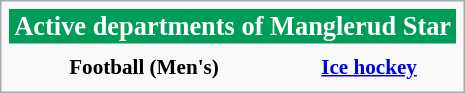<table class="infobox" style="font-size: 88%; width: 22em; text-align: center">
<tr>
<th colspan=3 style="font-size: 125%; background-color: #009D58; color: #FFFFFF">Active departments of Manglerud Star</th>
</tr>
<tr>
<th></th>
<th></th>
</tr>
<tr>
<th><strong>Football (Men's)</strong></th>
<th><a href='#'>Ice hockey</a></th>
</tr>
<tr>
</tr>
</table>
